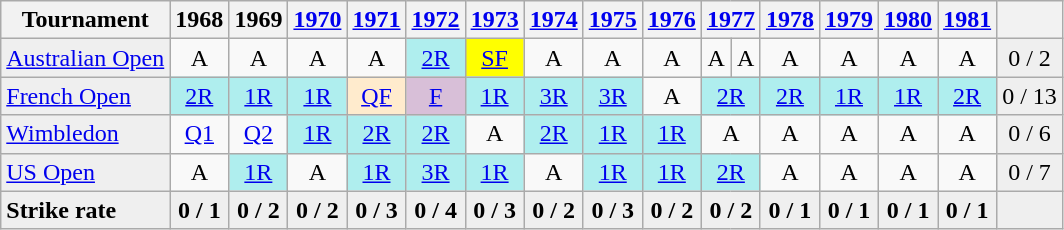<table class=wikitable style=text-align:center>
<tr>
<th>Tournament</th>
<th>1968</th>
<th>1969</th>
<th><a href='#'>1970</a></th>
<th><a href='#'>1971</a></th>
<th><a href='#'>1972</a></th>
<th><a href='#'>1973</a></th>
<th><a href='#'>1974</a></th>
<th><a href='#'>1975</a></th>
<th><a href='#'>1976</a></th>
<th colspan=2><a href='#'>1977</a></th>
<th><a href='#'>1978</a></th>
<th><a href='#'>1979</a></th>
<th><a href='#'>1980</a></th>
<th><a href='#'>1981</a></th>
<th></th>
</tr>
<tr>
<td align=left bgcolor=#efefef><a href='#'>Australian Open</a></td>
<td>A</td>
<td>A</td>
<td>A</td>
<td>A</td>
<td bgcolor=afeeee><a href='#'>2R</a></td>
<td bgcolor=yellow><a href='#'>SF</a></td>
<td>A</td>
<td>A</td>
<td>A</td>
<td>A</td>
<td>A</td>
<td>A</td>
<td>A</td>
<td>A</td>
<td>A</td>
<td bgcolor=#efefef>0 / 2</td>
</tr>
<tr>
<td align=left bgcolor=#efefef><a href='#'>French Open</a></td>
<td bgcolor=afeeee><a href='#'>2R</a></td>
<td bgcolor=afeeee><a href='#'>1R</a></td>
<td bgcolor=afeeee><a href='#'>1R</a></td>
<td bgcolor=ffebcd><a href='#'>QF</a></td>
<td bgcolor=thistle><a href='#'>F</a></td>
<td bgcolor=afeeee><a href='#'>1R</a></td>
<td bgcolor=afeeee><a href='#'>3R</a></td>
<td bgcolor=afeeee><a href='#'>3R</a></td>
<td>A</td>
<td bgcolor=afeeee colspan=2><a href='#'>2R</a></td>
<td bgcolor=afeeee><a href='#'>2R</a></td>
<td bgcolor=afeeee><a href='#'>1R</a></td>
<td bgcolor=afeeee><a href='#'>1R</a></td>
<td bgcolor=afeeee><a href='#'>2R</a></td>
<td bgcolor=#efefef>0 / 13</td>
</tr>
<tr>
<td align=left bgcolor=#efefef><a href='#'>Wimbledon</a></td>
<td><a href='#'>Q1</a></td>
<td><a href='#'>Q2</a></td>
<td bgcolor=afeeee><a href='#'>1R</a></td>
<td bgcolor=afeeee><a href='#'>2R</a></td>
<td bgcolor=afeeee><a href='#'>2R</a></td>
<td>A</td>
<td bgcolor=afeeee><a href='#'>2R</a></td>
<td bgcolor=afeeee><a href='#'>1R</a></td>
<td bgcolor=afeeee><a href='#'>1R</a></td>
<td colspan=2>A</td>
<td>A</td>
<td>A</td>
<td>A</td>
<td>A</td>
<td bgcolor=#efefef>0 / 6</td>
</tr>
<tr>
<td align=left bgcolor=#efefef><a href='#'>US Open</a></td>
<td>A</td>
<td bgcolor=afeeee><a href='#'>1R</a></td>
<td>A</td>
<td bgcolor=afeeee><a href='#'>1R</a></td>
<td bgcolor=afeeee><a href='#'>3R</a></td>
<td bgcolor=afeeee><a href='#'>1R</a></td>
<td>A</td>
<td bgcolor=afeeee><a href='#'>1R</a></td>
<td bgcolor=afeeee><a href='#'>1R</a></td>
<td bgcolor=afeeee colspan=2><a href='#'>2R</a></td>
<td>A</td>
<td>A</td>
<td>A</td>
<td>A</td>
<td bgcolor=#efefef>0 / 7</td>
</tr>
<tr style="font-weight:bold; background:#efefef;">
<td style=text-align:left>Strike rate</td>
<td>0 / 1</td>
<td>0 / 2</td>
<td>0 / 2</td>
<td>0 / 3</td>
<td>0 / 4</td>
<td>0 / 3</td>
<td>0 / 2</td>
<td>0 / 3</td>
<td>0 / 2</td>
<td colspan=2>0 / 2</td>
<td>0 / 1</td>
<td>0 / 1</td>
<td>0 / 1</td>
<td>0 / 1</td>
<td></td>
</tr>
</table>
